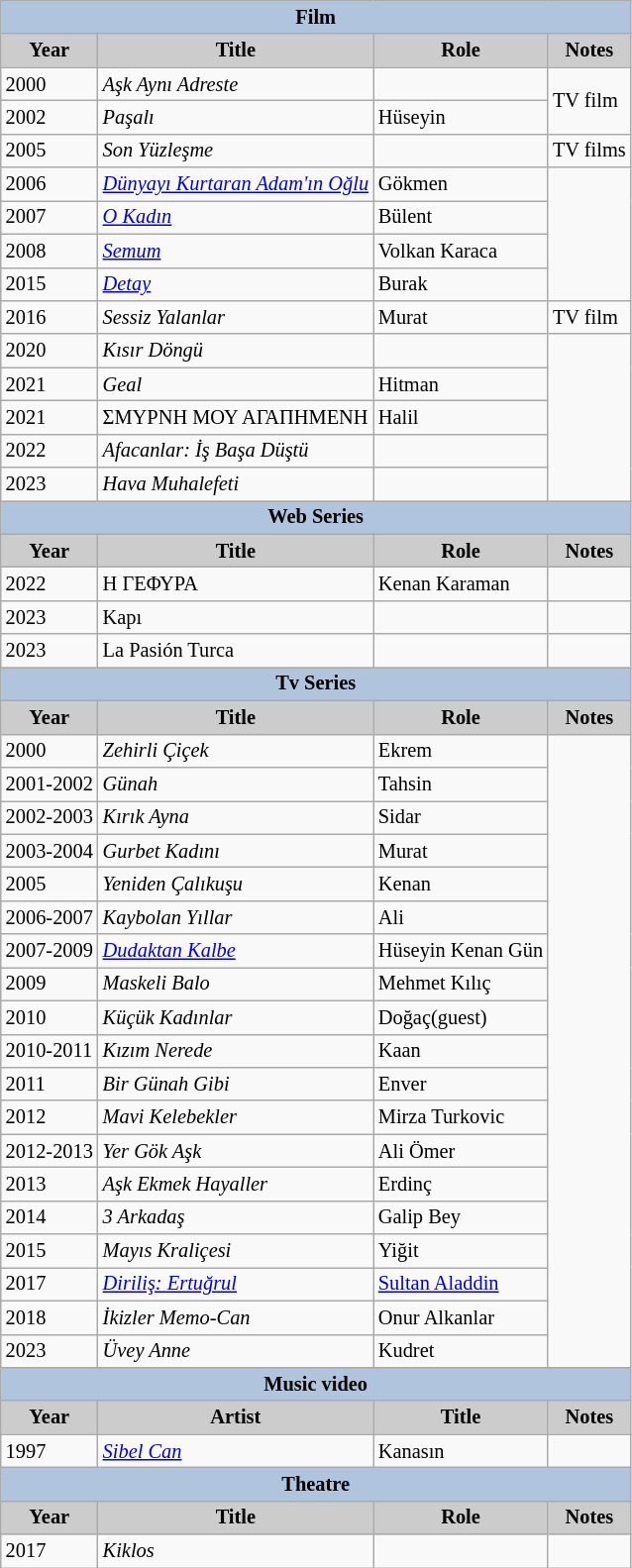<table class="wikitable" style="font-size:85%;">
<tr>
<th colspan=4 style="background:#B0C4DE;">Film</th>
</tr>
<tr align="center">
<th style="background: #CCCCCC;">Year</th>
<th style="background: #CCCCCC;">Title</th>
<th style="background: #CCCCCC;">Role</th>
<th style="background: #CCCCCC;">Notes</th>
</tr>
<tr>
<td>2000</td>
<td><em>Aşk Aynı Adreste</em></td>
<td></td>
<td rowspan="2">TV film</td>
</tr>
<tr>
<td>2002</td>
<td><em>Paşalı</em></td>
<td>Hüseyin</td>
</tr>
<tr>
<td>2005</td>
<td><em>Son Yüzleşme</em></td>
<td></td>
<td>TV films</td>
</tr>
<tr>
<td>2006</td>
<td><em><a href='#'>Dünyayı Kurtaran Adam'ın Oğlu</a></em></td>
<td>Gökmen</td>
<td rowspan="4"></td>
</tr>
<tr>
<td>2007</td>
<td><em><a href='#'>O Kadın</a></em></td>
<td>Bülent</td>
</tr>
<tr>
<td>2008</td>
<td><em><a href='#'>Semum</a></em></td>
<td>Volkan Karaca</td>
</tr>
<tr>
<td>2015</td>
<td><em><a href='#'>Detay</a></em></td>
<td>Burak</td>
</tr>
<tr>
<td>2016</td>
<td><em>Sessiz Yalanlar</em></td>
<td>Murat</td>
<td>TV film</td>
</tr>
<tr>
<td>2020</td>
<td><em>Kısır Döngü</em></td>
<td></td>
<td rowspan="5"></td>
</tr>
<tr>
<td>2021</td>
<td><em>Geal</em></td>
<td>Hitman</td>
</tr>
<tr>
<td>2021</td>
<td>ΣΜΥΡΝΗ ΜΟΥ ΑΓΑΠΗΜΕΝΗ</td>
<td>Halil</td>
</tr>
<tr>
<td>2022</td>
<td><em>Afacanlar: İş Başa Düştü</em></td>
<td></td>
</tr>
<tr>
<td>2023</td>
<td><em>Hava Muhalefeti</em></td>
<td></td>
</tr>
<tr align="center">
<th colspan=4 style="background:#B0C4DE;">Web Series</th>
</tr>
<tr align="center">
<th style="background: #CCCCCC;">Year</th>
<th style="background: #CCCCCC;">Title</th>
<th style="background: #CCCCCC;">Role</th>
<th style="background: #CCCCCC;">Notes</th>
</tr>
<tr>
<td>2022</td>
<td>Η ΓΕΦΥΡΑ</td>
<td>Kenan Karaman</td>
<td></td>
</tr>
<tr>
<td>2023</td>
<td>Kapı</td>
<td></td>
<td></td>
</tr>
<tr>
<td>2023</td>
<td>La Pasión Turca</td>
<td></td>
</tr>
<tr align="center">
<th colspan=4 style="background:#B0C4DE;">Tv Series</th>
</tr>
<tr align="center">
<th style="background: #CCCCCC;">Year</th>
<th style="background: #CCCCCC;">Title</th>
<th style="background: #CCCCCC;">Role</th>
<th style="background: #CCCCCC;">Notes</th>
</tr>
<tr>
<td>2000</td>
<td><em>Zehirli Çiçek</em></td>
<td>Ekrem</td>
<td rowspan="19"></td>
</tr>
<tr>
<td>2001-2002</td>
<td><em>Günah</em></td>
<td>Tahsin</td>
</tr>
<tr>
<td>2002-2003</td>
<td><em>Kırık Ayna</em></td>
<td>Sidar</td>
</tr>
<tr>
<td>2003-2004</td>
<td><em>Gurbet Kadını</em></td>
<td>Murat</td>
</tr>
<tr>
<td>2005</td>
<td><em>Yeniden Çalıkuşu</em></td>
<td>Kenan</td>
</tr>
<tr>
<td>2006-2007</td>
<td><em>Kaybolan Yıllar</em></td>
<td>Ali</td>
</tr>
<tr>
<td>2007-2009</td>
<td><em><a href='#'>Dudaktan Kalbe</a></em></td>
<td>Hüseyin Kenan Gün</td>
</tr>
<tr>
<td>2009</td>
<td><em>Maskeli Balo</em></td>
<td>Mehmet Kılıç</td>
</tr>
<tr>
<td>2010</td>
<td><em>Küçük Kadınlar</em></td>
<td>Doğaç(guest)</td>
</tr>
<tr>
<td>2010-2011</td>
<td><em>Kızım Nerede</em></td>
<td>Kaan</td>
</tr>
<tr>
<td>2011</td>
<td><em>Bir Günah Gibi</em></td>
<td>Enver</td>
</tr>
<tr>
<td>2012</td>
<td><em>Mavi Kelebekler</em></td>
<td>Mirza Turkovic</td>
</tr>
<tr>
<td>2012-2013</td>
<td><em>Yer Gök Aşk</em></td>
<td>Ali Ömer</td>
</tr>
<tr>
<td>2013</td>
<td><em>Aşk Ekmek Hayaller</em></td>
<td>Erdinç</td>
</tr>
<tr>
<td>2014</td>
<td><em>3 Arkadaş</em></td>
<td>Galip Bey</td>
</tr>
<tr>
<td>2015</td>
<td><em>Mayıs Kraliçesi</em></td>
<td>Yiğit</td>
</tr>
<tr>
<td>2017</td>
<td><em><a href='#'>Diriliş: Ertuğrul</a></em></td>
<td><a href='#'>Sultan Aladdin</a></td>
</tr>
<tr>
<td>2018</td>
<td><em>İkizler Memo-Can</em></td>
<td>Onur Alkanlar</td>
</tr>
<tr>
<td>2023</td>
<td><em>Üvey Anne</em></td>
<td>Kudret</td>
</tr>
<tr align="center">
<th colspan=4 style="background:#B0C4DE;">Music video</th>
</tr>
<tr align="center">
<th style="background: #CCCCCC;">Year</th>
<th style="background: #CCCCCC;">Artist</th>
<th style="background: #CCCCCC;">Title</th>
<th style="background: #CCCCCC;">Notes</th>
</tr>
<tr>
<td>1997</td>
<td><em><a href='#'>Sibel Can</a></em></td>
<td>Kanasın</td>
<td></td>
</tr>
<tr align="center">
<th colspan=4 style="background:#B0C4DE;">Theatre</th>
</tr>
<tr align="center">
<th style="background: #CCCCCC;">Year</th>
<th style="background: #CCCCCC;">Title</th>
<th style="background: #CCCCCC;">Role</th>
<th style="background: #CCCCCC;">Notes</th>
</tr>
<tr>
<td>2017</td>
<td><em>Kiklos</em></td>
<td></td>
<td></td>
</tr>
</table>
